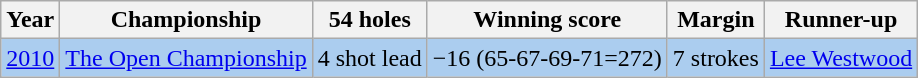<table class="wikitable">
<tr>
<th>Year</th>
<th>Championship</th>
<th>54 holes</th>
<th>Winning score</th>
<th>Margin</th>
<th>Runner-up</th>
</tr>
<tr style="background:#ABCDEF;">
<td><a href='#'>2010</a></td>
<td><a href='#'>The Open Championship</a></td>
<td>4 shot lead</td>
<td>−16 (65-67-69-71=272)</td>
<td>7 strokes</td>
<td> <a href='#'>Lee Westwood</a></td>
</tr>
</table>
